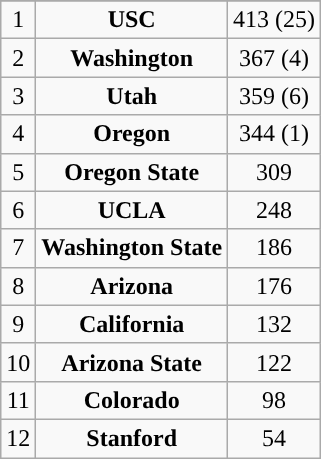<table class="wikitable" style="display: inline-table;">
<tr align="center">
</tr>
<tr align="center">
<td>1</td>
<td><strong>USC</strong></td>
<td>413 (25)</td>
</tr>
<tr align="center">
<td>2</td>
<td><strong>Washington</strong></td>
<td>367 (4)</td>
</tr>
<tr align="center">
<td>3</td>
<td><strong>Utah</strong></td>
<td>359 (6)</td>
</tr>
<tr align="center">
<td>4</td>
<td><strong>Oregon</strong></td>
<td>344 (1)</td>
</tr>
<tr align="center">
<td>5</td>
<td><strong>Oregon State</strong></td>
<td>309</td>
</tr>
<tr align="center">
<td>6</td>
<td><strong>UCLA</strong></td>
<td>248</td>
</tr>
<tr align="center">
<td>7</td>
<td><strong>Washington State</strong></td>
<td>186</td>
</tr>
<tr align="center">
<td>8</td>
<td><strong>Arizona</strong></td>
<td>176</td>
</tr>
<tr align="center">
<td>9</td>
<td><strong>California</strong></td>
<td>132</td>
</tr>
<tr align="center">
<td>10</td>
<td><strong>Arizona State</strong></td>
<td>122</td>
</tr>
<tr align="center">
<td>11</td>
<td><strong>Colorado</strong></td>
<td>98</td>
</tr>
<tr align="center">
<td>12</td>
<td><strong>Stanford</strong></td>
<td>54</td>
</tr>
</table>
